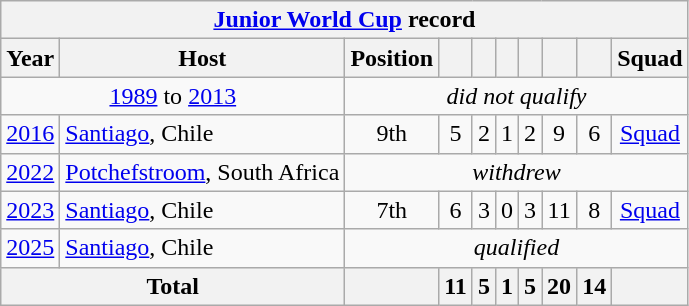<table class="wikitable" style="text-align: center;">
<tr>
<th colspan=10><a href='#'>Junior World Cup</a> record</th>
</tr>
<tr>
<th>Year</th>
<th>Host</th>
<th>Position</th>
<th></th>
<th></th>
<th></th>
<th></th>
<th></th>
<th></th>
<th>Squad</th>
</tr>
<tr>
<td colspan=2><a href='#'>1989</a> to <a href='#'>2013</a></td>
<td colspan=8><em>did not qualify</em></td>
</tr>
<tr>
<td><a href='#'>2016</a></td>
<td align=left> <a href='#'>Santiago</a>, Chile</td>
<td>9th</td>
<td>5</td>
<td>2</td>
<td>1</td>
<td>2</td>
<td>9</td>
<td>6</td>
<td><a href='#'>Squad</a></td>
</tr>
<tr>
<td><a href='#'>2022</a></td>
<td align=left> <a href='#'>Potchefstroom</a>, South Africa</td>
<td colspan=8><em>withdrew</em></td>
</tr>
<tr>
<td><a href='#'>2023</a></td>
<td align=left> <a href='#'>Santiago</a>, Chile</td>
<td>7th</td>
<td>6</td>
<td>3</td>
<td>0</td>
<td>3</td>
<td>11</td>
<td>8</td>
<td><a href='#'>Squad</a></td>
</tr>
<tr>
<td><a href='#'>2025</a></td>
<td align=left> <a href='#'>Santiago</a>, Chile</td>
<td colspan=8><em>qualified</em></td>
</tr>
<tr>
<th colspan=2>Total</th>
<th></th>
<th>11</th>
<th>5</th>
<th>1</th>
<th>5</th>
<th>20</th>
<th>14</th>
<th></th>
</tr>
</table>
